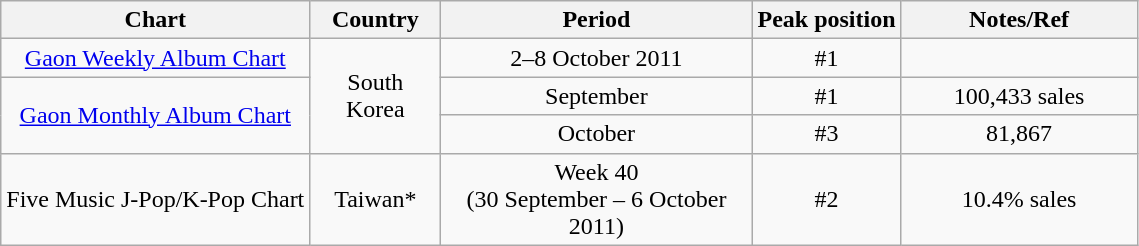<table class="wikitable" style="text-align:center">
<tr>
<th>Chart</th>
<th width=80px>Country</th>
<th width=200px>Period</th>
<th>Peak position</th>
<th width=150px>Notes/Ref</th>
</tr>
<tr>
<td><a href='#'>Gaon Weekly Album Chart</a></td>
<td rowspan=3>South Korea</td>
<td>2–8 October 2011</td>
<td>#1</td>
<td></td>
</tr>
<tr>
<td rowspan=2><a href='#'>Gaon Monthly Album Chart</a></td>
<td>September</td>
<td>#1</td>
<td>100,433 sales</td>
</tr>
<tr>
<td>October</td>
<td>#3</td>
<td>81,867</td>
</tr>
<tr>
<td>Five Music J-Pop/K-Pop Chart</td>
<td>Taiwan*</td>
<td>Week 40<br>(30 September – 6 October 2011)</td>
<td>#2</td>
<td>10.4% sales</td>
</tr>
</table>
